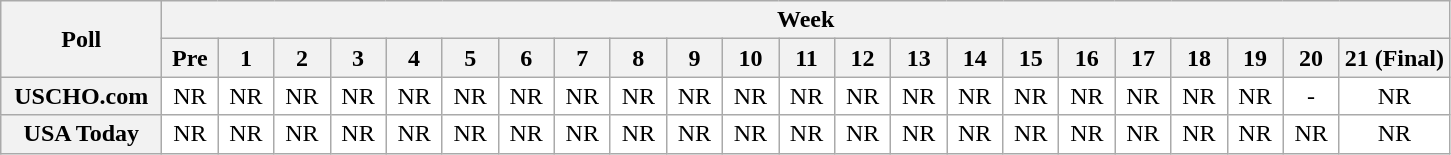<table class="wikitable" style="white-space:nowrap;">
<tr>
<th scope="col" width="100" rowspan="2">Poll</th>
<th colspan="25">Week</th>
</tr>
<tr>
<th scope="col" width="30">Pre</th>
<th scope="col" width="30">1</th>
<th scope="col" width="30">2</th>
<th scope="col" width="30">3</th>
<th scope="col" width="30">4</th>
<th scope="col" width="30">5</th>
<th scope="col" width="30">6</th>
<th scope="col" width="30">7</th>
<th scope="col" width="30">8</th>
<th scope="col" width="30">9</th>
<th scope="col" width="30">10</th>
<th scope="col" width="30">11</th>
<th scope="col" width="30">12</th>
<th scope="col" width="30">13</th>
<th scope="col" width="30">14</th>
<th scope="col" width="30">15</th>
<th scope="col" width="30">16</th>
<th scope="col" width="30">17</th>
<th scope="col" width="30">18</th>
<th scope="col" width="30">19</th>
<th scope="col" width="30">20</th>
<th scope="col" width="30">21 (Final)</th>
</tr>
<tr style="text-align:center;">
<th>USCHO.com</th>
<td bgcolor=FFFFFF>NR</td>
<td bgcolor=FFFFFF>NR</td>
<td bgcolor=FFFFFF>NR</td>
<td bgcolor=FFFFFF>NR</td>
<td bgcolor=FFFFFF>NR</td>
<td bgcolor=FFFFFF>NR</td>
<td bgcolor=FFFFFF>NR</td>
<td bgcolor=FFFFFF>NR</td>
<td bgcolor=FFFFFF>NR</td>
<td bgcolor=FFFFFF>NR</td>
<td bgcolor=FFFFFF>NR</td>
<td bgcolor=FFFFFF>NR</td>
<td bgcolor=FFFFFF>NR</td>
<td bgcolor=FFFFFF>NR</td>
<td bgcolor=FFFFFF>NR</td>
<td bgcolor=FFFFFF>NR</td>
<td bgcolor=FFFFFF>NR</td>
<td bgcolor=FFFFFF>NR</td>
<td bgcolor=FFFFFF>NR</td>
<td bgcolor=FFFFFF>NR</td>
<td bgcolor=FFFFFF>-</td>
<td bgcolor=FFFFFF>NR</td>
</tr>
<tr style="text-align:center;">
<th>USA Today</th>
<td bgcolor=FFFFFF>NR</td>
<td bgcolor=FFFFFF>NR</td>
<td bgcolor=FFFFFF>NR</td>
<td bgcolor=FFFFFF>NR</td>
<td bgcolor=FFFFFF>NR</td>
<td bgcolor=FFFFFF>NR</td>
<td bgcolor=FFFFFF>NR</td>
<td bgcolor=FFFFFF>NR</td>
<td bgcolor=FFFFFF>NR</td>
<td bgcolor=FFFFFF>NR</td>
<td bgcolor=FFFFFF>NR</td>
<td bgcolor=FFFFFF>NR</td>
<td bgcolor=FFFFFF>NR</td>
<td bgcolor=FFFFFF>NR</td>
<td bgcolor=FFFFFF>NR</td>
<td bgcolor=FFFFFF>NR</td>
<td bgcolor=FFFFFF>NR</td>
<td bgcolor=FFFFFF>NR</td>
<td bgcolor=FFFFFF>NR</td>
<td bgcolor=FFFFFF>NR</td>
<td bgcolor=FFFFFF>NR</td>
<td bgcolor=FFFFFF>NR</td>
</tr>
</table>
